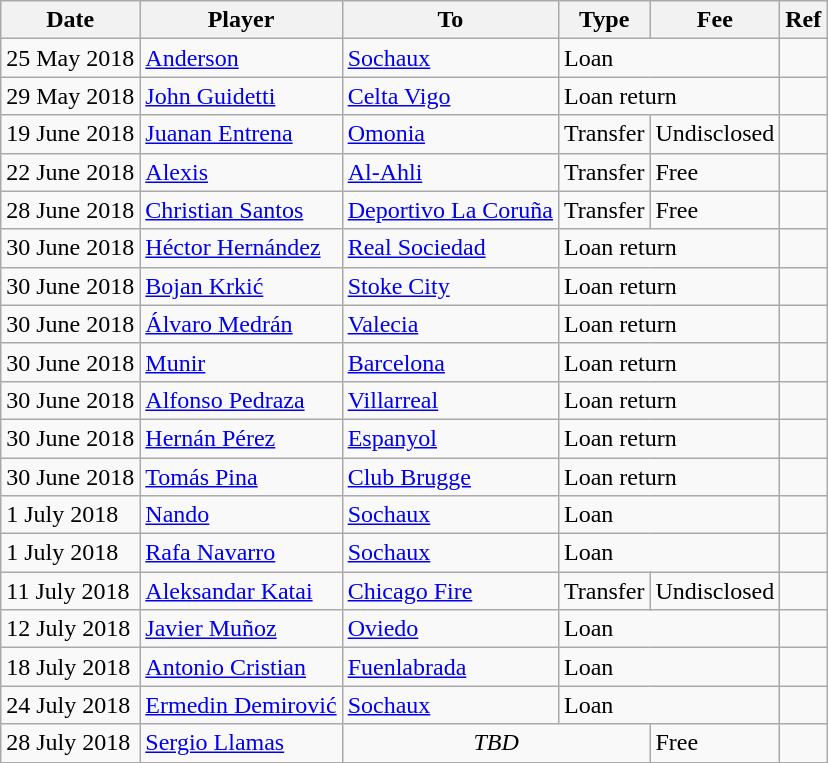<table class="wikitable">
<tr>
<th>Date</th>
<th>Player</th>
<th>To</th>
<th>Type</th>
<th>Fee</th>
<th>Ref</th>
</tr>
<tr>
<td>25 May 2018</td>
<td> <a href='#'>Anderson</a></td>
<td> <a href='#'>Sochaux</a></td>
<td colspan=2>Loan</td>
<td></td>
</tr>
<tr>
<td>29 May 2018</td>
<td> <a href='#'>John Guidetti</a></td>
<td> <a href='#'>Celta Vigo</a></td>
<td colspan=2>Loan return</td>
<td></td>
</tr>
<tr>
<td>19 June 2018</td>
<td> <a href='#'>Juanan Entrena</a></td>
<td> <a href='#'>Omonia</a></td>
<td>Transfer</td>
<td>Undisclosed</td>
<td></td>
</tr>
<tr>
<td>22 June 2018</td>
<td> <a href='#'>Alexis</a></td>
<td> <a href='#'>Al-Ahli</a></td>
<td>Transfer</td>
<td>Free</td>
<td></td>
</tr>
<tr>
<td>28 June 2018</td>
<td> <a href='#'>Christian Santos</a></td>
<td> <a href='#'>Deportivo La Coruña</a></td>
<td>Transfer</td>
<td>Free</td>
<td></td>
</tr>
<tr>
<td>30 June 2018</td>
<td> <a href='#'>Héctor Hernández</a></td>
<td> <a href='#'>Real Sociedad</a></td>
<td colspan=2>Loan return</td>
<td></td>
</tr>
<tr>
<td>30 June 2018</td>
<td> <a href='#'>Bojan Krkić</a></td>
<td> <a href='#'>Stoke City</a></td>
<td colspan=2>Loan return</td>
<td></td>
</tr>
<tr>
<td>30 June 2018</td>
<td> <a href='#'>Álvaro Medrán</a></td>
<td> <a href='#'>Valecia</a></td>
<td colspan=2>Loan return</td>
<td></td>
</tr>
<tr>
<td>30 June 2018</td>
<td> <a href='#'>Munir</a></td>
<td> <a href='#'>Barcelona</a></td>
<td colspan=2>Loan return</td>
<td></td>
</tr>
<tr>
<td>30 June 2018</td>
<td> <a href='#'>Alfonso Pedraza</a></td>
<td> <a href='#'>Villarreal</a></td>
<td colspan=2>Loan return</td>
<td></td>
</tr>
<tr>
<td>30 June 2018</td>
<td> <a href='#'>Hernán Pérez</a></td>
<td> <a href='#'>Espanyol</a></td>
<td colspan=2>Loan return</td>
<td></td>
</tr>
<tr>
<td>30 June 2018</td>
<td> <a href='#'>Tomás Pina</a></td>
<td> <a href='#'>Club Brugge</a></td>
<td colspan=2>Loan return</td>
<td></td>
</tr>
<tr>
<td>1 July 2018</td>
<td> <a href='#'>Nando</a></td>
<td> <a href='#'>Sochaux</a></td>
<td colspan=2>Loan</td>
<td></td>
</tr>
<tr>
<td>1 July 2018</td>
<td> <a href='#'>Rafa Navarro</a></td>
<td> <a href='#'>Sochaux</a></td>
<td colspan=2>Loan</td>
<td></td>
</tr>
<tr>
<td>11 July 2018</td>
<td> <a href='#'>Aleksandar Katai</a></td>
<td> <a href='#'>Chicago Fire</a></td>
<td>Transfer</td>
<td>Undisclosed</td>
<td></td>
</tr>
<tr>
<td>12 July 2018</td>
<td> <a href='#'>Javier Muñoz</a></td>
<td> <a href='#'>Oviedo</a></td>
<td colspan=2>Loan</td>
<td></td>
</tr>
<tr>
<td>18 July 2018</td>
<td> <a href='#'>Antonio Cristian</a></td>
<td> <a href='#'>Fuenlabrada</a></td>
<td colspan=2>Loan</td>
<td></td>
</tr>
<tr>
<td>24 July 2018</td>
<td> <a href='#'>Ermedin Demirović</a></td>
<td> <a href='#'>Sochaux</a></td>
<td colspan=2>Loan</td>
<td></td>
</tr>
<tr>
<td>28 July 2018</td>
<td> <a href='#'>Sergio Llamas</a></td>
<td colspan=2 align=center><em>TBD</em></td>
<td>Free</td>
<td></td>
</tr>
<tr>
</tr>
</table>
